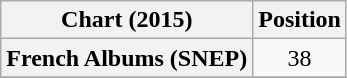<table class="wikitable sortable plainrowheaders" style="text-align:center">
<tr>
<th scope="col">Chart (2015)</th>
<th scope="col">Position</th>
</tr>
<tr>
<th scope="row">French Albums (SNEP)</th>
<td>38</td>
</tr>
<tr>
</tr>
</table>
